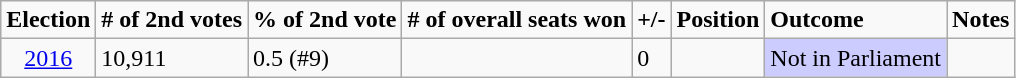<table class="sortable wikitable">
<tr>
<td align=center><strong>Election</strong></td>
<td><strong># of 2nd votes</strong></td>
<td><strong>% of 2nd vote</strong></td>
<td><strong># of overall seats won</strong></td>
<td><strong>+/-</strong></td>
<td><strong>Position</strong></td>
<td><strong>Outcome</strong></td>
<td><strong>Notes</strong></td>
</tr>
<tr>
<td align=center><a href='#'>2016</a></td>
<td>10,911</td>
<td>0.5 (#9)</td>
<td></td>
<td> 0</td>
<td></td>
<td style="background-color:#CCCCFF">Not in Parliament</td>
<td></td>
</tr>
</table>
